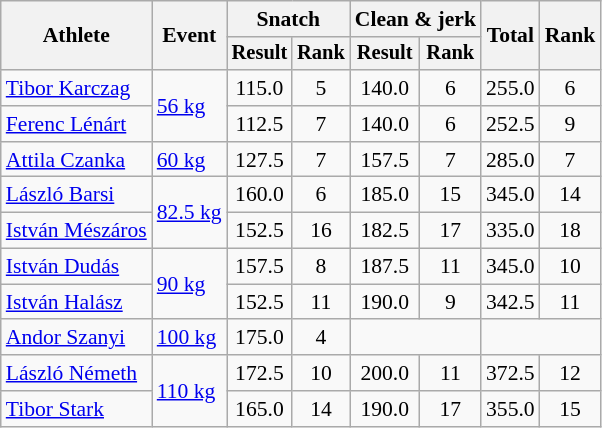<table class="wikitable" style="font-size:90%">
<tr>
<th rowspan="2">Athlete</th>
<th rowspan="2">Event</th>
<th colspan="2">Snatch</th>
<th colspan="2">Clean & jerk</th>
<th rowspan="2">Total</th>
<th rowspan="2">Rank</th>
</tr>
<tr style="font-size:95%">
<th>Result</th>
<th>Rank</th>
<th>Result</th>
<th>Rank</th>
</tr>
<tr align=center>
<td align=left><a href='#'>Tibor Karczag</a></td>
<td align=left rowspan=2><a href='#'>56 kg</a></td>
<td>115.0</td>
<td>5</td>
<td>140.0</td>
<td>6</td>
<td>255.0</td>
<td>6</td>
</tr>
<tr align=center>
<td align=left><a href='#'>Ferenc Lénárt</a></td>
<td>112.5</td>
<td>7</td>
<td>140.0</td>
<td>6</td>
<td>252.5</td>
<td>9</td>
</tr>
<tr align=center>
<td align=left><a href='#'>Attila Czanka</a></td>
<td align=left><a href='#'>60 kg</a></td>
<td>127.5</td>
<td>7</td>
<td>157.5</td>
<td>7</td>
<td>285.0</td>
<td>7</td>
</tr>
<tr align=center>
<td align=left><a href='#'>László Barsi</a></td>
<td align=left rowspan=2><a href='#'>82.5 kg</a></td>
<td>160.0</td>
<td>6</td>
<td>185.0</td>
<td>15</td>
<td>345.0</td>
<td>14</td>
</tr>
<tr align=center>
<td align=left><a href='#'>István Mészáros</a></td>
<td>152.5</td>
<td>16</td>
<td>182.5</td>
<td>17</td>
<td>335.0</td>
<td>18</td>
</tr>
<tr align=center>
<td align=left><a href='#'>István Dudás</a></td>
<td align=left rowspan=2><a href='#'>90 kg</a></td>
<td>157.5</td>
<td>8</td>
<td>187.5</td>
<td>11</td>
<td>345.0</td>
<td>10</td>
</tr>
<tr align=center>
<td align=left><a href='#'>István Halász</a></td>
<td>152.5</td>
<td>11</td>
<td>190.0</td>
<td>9</td>
<td>342.5</td>
<td>11</td>
</tr>
<tr align=center>
<td align=left><a href='#'>Andor Szanyi</a></td>
<td align=left><a href='#'>100 kg</a></td>
<td>175.0</td>
<td>4</td>
<td colspan=2></td>
<td colspan=2></td>
</tr>
<tr align=center>
<td align=left><a href='#'>László Németh</a></td>
<td align=left rowspan=2><a href='#'>110 kg</a></td>
<td>172.5</td>
<td>10</td>
<td>200.0</td>
<td>11</td>
<td>372.5</td>
<td>12</td>
</tr>
<tr align=center>
<td align=left><a href='#'>Tibor Stark</a></td>
<td>165.0</td>
<td>14</td>
<td>190.0</td>
<td>17</td>
<td>355.0</td>
<td>15</td>
</tr>
</table>
